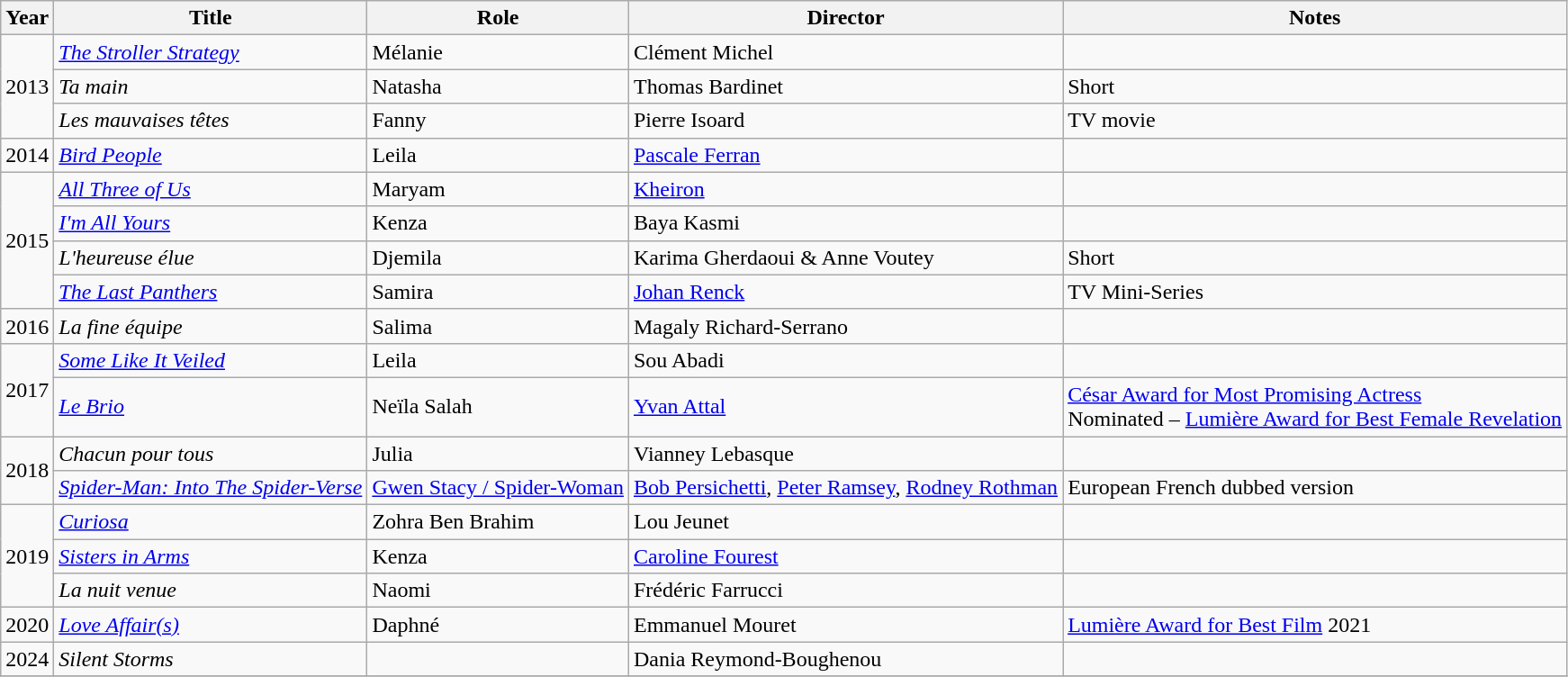<table class="wikitable sortable">
<tr>
<th>Year</th>
<th>Title</th>
<th>Role</th>
<th>Director</th>
<th class="unsortable">Notes</th>
</tr>
<tr>
<td rowspan=3>2013</td>
<td><em><a href='#'>The Stroller Strategy</a></em></td>
<td>Mélanie</td>
<td>Clément Michel</td>
<td></td>
</tr>
<tr>
<td><em>Ta main</em></td>
<td>Natasha</td>
<td>Thomas Bardinet</td>
<td>Short</td>
</tr>
<tr>
<td><em>Les mauvaises têtes</em></td>
<td>Fanny</td>
<td>Pierre Isoard</td>
<td>TV movie</td>
</tr>
<tr>
<td>2014</td>
<td><em><a href='#'>Bird People</a></em></td>
<td>Leila</td>
<td><a href='#'>Pascale Ferran</a></td>
<td></td>
</tr>
<tr>
<td rowspan=4>2015</td>
<td><em><a href='#'>All Three of Us</a></em></td>
<td>Maryam</td>
<td><a href='#'>Kheiron</a></td>
<td></td>
</tr>
<tr>
<td><em><a href='#'>I'm All Yours</a></em></td>
<td>Kenza</td>
<td>Baya Kasmi</td>
<td></td>
</tr>
<tr>
<td><em>L'heureuse élue</em></td>
<td>Djemila</td>
<td>Karima Gherdaoui & Anne Voutey</td>
<td>Short</td>
</tr>
<tr>
<td><em><a href='#'>The Last Panthers</a></em></td>
<td>Samira</td>
<td><a href='#'>Johan Renck</a></td>
<td>TV Mini-Series</td>
</tr>
<tr>
<td>2016</td>
<td><em>La fine équipe</em></td>
<td>Salima</td>
<td>Magaly Richard-Serrano</td>
<td></td>
</tr>
<tr>
<td rowspan=2>2017</td>
<td><em><a href='#'>Some Like It Veiled</a></em></td>
<td>Leila</td>
<td>Sou Abadi</td>
<td></td>
</tr>
<tr>
<td><em><a href='#'>Le Brio</a></em></td>
<td>Neïla Salah</td>
<td><a href='#'>Yvan Attal</a></td>
<td><a href='#'>César Award for Most Promising Actress</a><br>Nominated – <a href='#'>Lumière Award for Best Female Revelation</a></td>
</tr>
<tr>
<td rowspan=2>2018</td>
<td><em>Chacun pour tous</em></td>
<td>Julia</td>
<td>Vianney Lebasque</td>
<td></td>
</tr>
<tr>
<td><em><a href='#'>Spider-Man: Into The Spider-Verse</a></em></td>
<td><a href='#'>Gwen Stacy / Spider-Woman</a></td>
<td><a href='#'>Bob Persichetti</a>, <a href='#'>Peter Ramsey</a>, <a href='#'>Rodney Rothman</a></td>
<td>European French dubbed version</td>
</tr>
<tr>
<td rowspan=3>2019</td>
<td><em><a href='#'>Curiosa</a></em></td>
<td>Zohra Ben Brahim</td>
<td>Lou Jeunet</td>
<td></td>
</tr>
<tr>
<td><em><a href='#'>Sisters in Arms</a></em></td>
<td>Kenza</td>
<td><a href='#'>Caroline Fourest</a></td>
<td></td>
</tr>
<tr>
<td><em>La nuit venue</em></td>
<td>Naomi</td>
<td>Frédéric Farrucci</td>
<td></td>
</tr>
<tr>
<td rowspan=1>2020</td>
<td><em><a href='#'>Love Affair(s)</a></em></td>
<td>Daphné</td>
<td>Emmanuel Mouret</td>
<td><a href='#'>Lumière Award for Best Film</a> 2021</td>
</tr>
<tr>
<td>2024</td>
<td><em>Silent Storms</em></td>
<td></td>
<td>Dania Reymond-Boughenou</td>
<td></td>
</tr>
<tr>
</tr>
</table>
